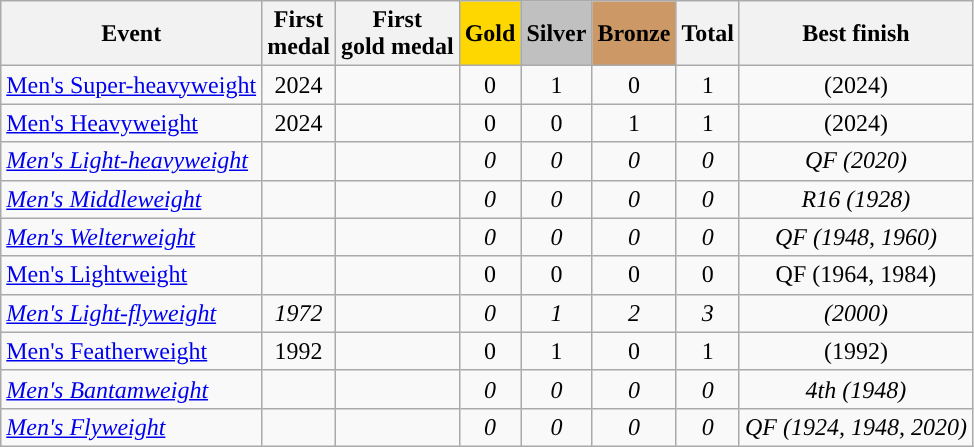<table class="wikitable sortable" style="text-align:center">
<tr>
<th>Event</th>
<th>First<br>medal</th>
<th>First<br>gold medal</th>
<th style="background-color:gold;">Gold</th>
<th style="background-color:silver;">Silver</th>
<th style="background-color:#c96;">Bronze</th>
<th>Total</th>
<th>Best finish</th>
</tr>
<tr>
<td align=left><a href='#'>Men's Super-heavyweight</a></td>
<td>2024</td>
<td></td>
<td>0</td>
<td>1</td>
<td>0</td>
<td>1</td>
<td> (2024)</td>
</tr>
<tr>
<td align=left><a href='#'>Men's Heavyweight</a></td>
<td>2024</td>
<td></td>
<td>0</td>
<td>0</td>
<td>1</td>
<td>1</td>
<td> (2024)</td>
</tr>
<tr>
<td align=left><a href='#'><em>Men's Light-heavyweight</em></a></td>
<td></td>
<td></td>
<td><em>0</em></td>
<td><em>0</em></td>
<td><em>0</em></td>
<td><em>0</em></td>
<td><em>QF (2020)</em></td>
</tr>
<tr>
<td align="left"><a href='#'><em>Men's Middleweight</em></a></td>
<td></td>
<td></td>
<td><em>0</em></td>
<td><em>0</em></td>
<td><em>0</em></td>
<td><em>0</em></td>
<td><em>R16 (1928)</em></td>
</tr>
<tr>
<td align="left"><a href='#'><em>Men's Welterweight</em></a></td>
<td></td>
<td></td>
<td><em>0</em></td>
<td><em>0</em></td>
<td><em>0</em></td>
<td><em>0</em></td>
<td><em>QF (1948, 1960)</em></td>
</tr>
<tr>
<td align="left"><a href='#'>Men's Lightweight</a></td>
<td></td>
<td></td>
<td>0</td>
<td>0</td>
<td>0</td>
<td>0</td>
<td>QF (1964, 1984)</td>
</tr>
<tr>
<td align=left><a href='#'><em>Men's Light-flyweight</em></a></td>
<td><em>1972</em></td>
<td></td>
<td><em>0</em></td>
<td><em>1</em></td>
<td><em>2</em></td>
<td><em>3</em></td>
<td><em> (2000)</em></td>
</tr>
<tr>
<td align="left"><a href='#'>Men's Featherweight</a></td>
<td>1992</td>
<td></td>
<td>0</td>
<td>1</td>
<td>0</td>
<td>1</td>
<td> (1992)</td>
</tr>
<tr>
<td align=left><a href='#'><em>Men's Bantamweight</em></a></td>
<td></td>
<td></td>
<td><em>0</em></td>
<td><em>0</em></td>
<td><em>0</em></td>
<td><em>0</em></td>
<td><em>4th (1948)</em></td>
</tr>
<tr>
<td align="left"><a href='#'><em>Men's Flyweight</em></a></td>
<td></td>
<td></td>
<td><em>0</em></td>
<td><em>0</em></td>
<td><em>0</em></td>
<td><em>0</em></td>
<td><em>QF (1924, 1948, 2020)</em></td>
</tr>
</table>
